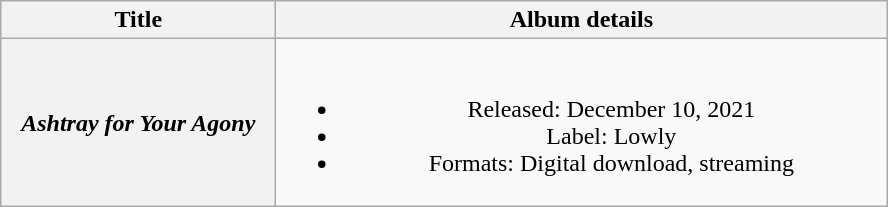<table class="wikitable plainrowheaders" style="text-align:center;">
<tr>
<th scope="col" style="width:11em;">Title</th>
<th scope="col" style="width:25em;">Album details</th>
</tr>
<tr>
<th scope="row"><em>Ashtray for Your Agony</em></th>
<td><br><ul><li>Released: December 10, 2021</li><li>Label: Lowly</li><li>Formats: Digital download, streaming</li></ul></td>
</tr>
</table>
